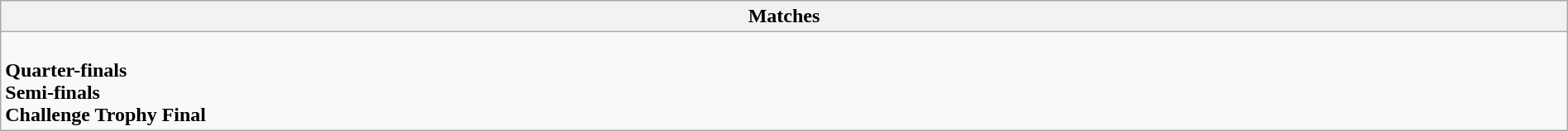<table class="wikitable collapsible collapsed" style="width:100%;">
<tr>
<th>Matches</th>
</tr>
<tr>
<td><br><strong>Quarter-finals</strong>



<br><strong>Semi-finals</strong>

<br><strong>Challenge Trophy Final</strong>
</td>
</tr>
</table>
